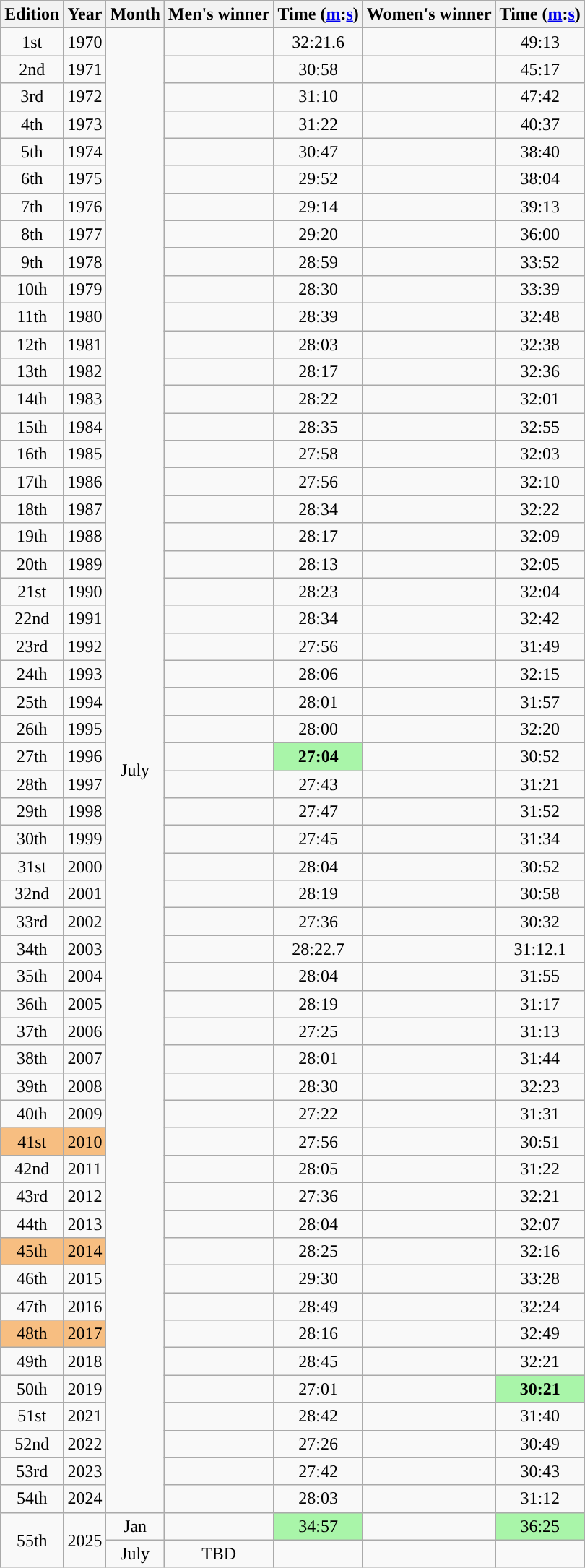<table class="wikitable sortable" style="text-align:center">
<tr>
<th class=unsortable>Edition</th>
<th>Year</th>
<th>Month</th>
<th class=unsortable>Men's winner</th>
<th>Time (<a href='#'>m</a>:<a href='#'>s</a>)</th>
<th class=unsortable>Women's winner</th>
<th>Time (<a href='#'>m</a>:<a href='#'>s</a>)</th>
</tr>
<tr>
<td>1st</td>
<td>1970</td>
<td rowspan=54>July</td>
<td align=left></td>
<td>32:21.6</td>
<td align=left></td>
<td>49:13</td>
</tr>
<tr>
<td>2nd</td>
<td>1971</td>
<td align=left></td>
<td>30:58</td>
<td align=left></td>
<td>45:17</td>
</tr>
<tr>
<td>3rd</td>
<td>1972</td>
<td align=left></td>
<td>31:10</td>
<td align=left></td>
<td>47:42</td>
</tr>
<tr>
<td>4th</td>
<td>1973</td>
<td align=left></td>
<td>31:22</td>
<td align=left></td>
<td>40:37</td>
</tr>
<tr>
<td>5th</td>
<td>1974</td>
<td align=left></td>
<td>30:47</td>
<td align=left></td>
<td>38:40</td>
</tr>
<tr>
<td>6th</td>
<td>1975</td>
<td align=left></td>
<td>29:52</td>
<td align=left></td>
<td>38:04</td>
</tr>
<tr>
<td>7th</td>
<td>1976</td>
<td align=left></td>
<td>29:14</td>
<td align=left></td>
<td>39:13</td>
</tr>
<tr>
<td>8th</td>
<td>1977</td>
<td align=left></td>
<td>29:20</td>
<td align=left></td>
<td>36:00</td>
</tr>
<tr>
<td>9th</td>
<td>1978</td>
<td align=left></td>
<td>28:59</td>
<td align=left></td>
<td>33:52</td>
</tr>
<tr>
<td>10th</td>
<td>1979</td>
<td align=left></td>
<td>28:30</td>
<td align=left></td>
<td>33:39</td>
</tr>
<tr>
<td>11th</td>
<td>1980</td>
<td align=left></td>
<td>28:39</td>
<td align=left></td>
<td>32:48</td>
</tr>
<tr>
<td>12th</td>
<td>1981</td>
<td align=left></td>
<td>28:03</td>
<td align=left></td>
<td>32:38</td>
</tr>
<tr>
<td>13th</td>
<td>1982</td>
<td align=left></td>
<td>28:17</td>
<td align=left></td>
<td>32:36</td>
</tr>
<tr>
<td>14th</td>
<td>1983</td>
<td align=left></td>
<td>28:22</td>
<td align=left></td>
<td>32:01</td>
</tr>
<tr>
<td>15th</td>
<td>1984</td>
<td align=left></td>
<td>28:35</td>
<td align=left></td>
<td>32:55</td>
</tr>
<tr>
<td>16th</td>
<td>1985</td>
<td align=left></td>
<td>27:58</td>
<td align=left></td>
<td>32:03</td>
</tr>
<tr>
<td>17th</td>
<td>1986</td>
<td align=left></td>
<td>27:56</td>
<td align=left></td>
<td>32:10</td>
</tr>
<tr>
<td>18th</td>
<td>1987</td>
<td align=left></td>
<td>28:34</td>
<td align=left></td>
<td>32:22</td>
</tr>
<tr>
<td>19th</td>
<td>1988</td>
<td align=left></td>
<td>28:17</td>
<td align=left></td>
<td>32:09</td>
</tr>
<tr>
<td>20th</td>
<td>1989</td>
<td align=left></td>
<td>28:13</td>
<td align=left></td>
<td>32:05</td>
</tr>
<tr>
<td>21st</td>
<td>1990</td>
<td align=left></td>
<td>28:23</td>
<td align=left></td>
<td>32:04</td>
</tr>
<tr>
<td>22nd</td>
<td>1991</td>
<td align=left></td>
<td>28:34</td>
<td align=left></td>
<td>32:42</td>
</tr>
<tr>
<td>23rd</td>
<td>1992</td>
<td align=left></td>
<td>27:56</td>
<td align=left></td>
<td>31:49</td>
</tr>
<tr>
<td>24th</td>
<td>1993</td>
<td align=left></td>
<td>28:06</td>
<td align=left></td>
<td>32:15</td>
</tr>
<tr>
<td>25th</td>
<td>1994</td>
<td align=left></td>
<td>28:01</td>
<td align=left></td>
<td>31:57</td>
</tr>
<tr>
<td>26th</td>
<td>1995</td>
<td align=left></td>
<td>28:00</td>
<td align=left></td>
<td>32:20</td>
</tr>
<tr>
<td>27th</td>
<td>1996</td>
<td align=left></td>
<td style="background:#a9f5a9;"><strong>27:04</strong></td>
<td align=left></td>
<td>30:52</td>
</tr>
<tr>
<td>28th</td>
<td>1997</td>
<td align=left></td>
<td>27:43</td>
<td align=left></td>
<td>31:21</td>
</tr>
<tr>
<td>29th</td>
<td>1998</td>
<td align=left></td>
<td>27:47</td>
<td align=left></td>
<td>31:52</td>
</tr>
<tr>
<td>30th</td>
<td>1999</td>
<td align=left></td>
<td>27:45</td>
<td align=left></td>
<td>31:34</td>
</tr>
<tr>
<td>31st</td>
<td>2000</td>
<td align=left></td>
<td>28:04</td>
<td align=left></td>
<td>30:52</td>
</tr>
<tr>
<td>32nd</td>
<td>2001</td>
<td align=left></td>
<td>28:19</td>
<td align=left></td>
<td>30:58</td>
</tr>
<tr>
<td>33rd</td>
<td>2002</td>
<td align=left></td>
<td>27:36</td>
<td align=left></td>
<td>30:32</td>
</tr>
<tr>
<td>34th</td>
<td>2003</td>
<td align=left></td>
<td>28:22.7</td>
<td align=left></td>
<td>31:12.1</td>
</tr>
<tr>
<td>35th</td>
<td>2004</td>
<td align=left></td>
<td>28:04</td>
<td align=left></td>
<td>31:55</td>
</tr>
<tr>
<td>36th</td>
<td>2005</td>
<td align=left></td>
<td>28:19</td>
<td align=left></td>
<td>31:17</td>
</tr>
<tr>
<td>37th</td>
<td>2006</td>
<td align=left></td>
<td>27:25</td>
<td align=left></td>
<td>31:13</td>
</tr>
<tr>
<td>38th</td>
<td>2007</td>
<td align=left></td>
<td>28:01</td>
<td align=left></td>
<td>31:44</td>
</tr>
<tr>
<td>39th</td>
<td>2008</td>
<td align=left></td>
<td>28:30</td>
<td align=left></td>
<td>32:23</td>
</tr>
<tr>
<td>40th</td>
<td>2009</td>
<td align=left></td>
<td>27:22</td>
<td align=left></td>
<td>31:31</td>
</tr>
<tr>
<td style="background:#f7be81;">41st</td>
<td style="background:#f7be81;">2010</td>
<td align=left></td>
<td>27:56</td>
<td align=left></td>
<td>30:51</td>
</tr>
<tr>
<td>42nd</td>
<td>2011</td>
<td align=left></td>
<td>28:05</td>
<td align=left></td>
<td>31:22</td>
</tr>
<tr>
<td>43rd</td>
<td>2012</td>
<td align=left></td>
<td>27:36</td>
<td align=left></td>
<td>32:21</td>
</tr>
<tr>
<td>44th</td>
<td>2013</td>
<td align=left></td>
<td>28:04</td>
<td align=left></td>
<td>32:07</td>
</tr>
<tr>
<td style="background:#f7be81;">45th</td>
<td style="background:#f7be81;">2014</td>
<td align=left></td>
<td>28:25</td>
<td align=left></td>
<td>32:16</td>
</tr>
<tr>
<td>46th</td>
<td>2015</td>
<td align=left></td>
<td>29:30</td>
<td align=left></td>
<td>33:28</td>
</tr>
<tr>
<td>47th</td>
<td>2016</td>
<td align=left></td>
<td>28:49</td>
<td align=left></td>
<td>32:24</td>
</tr>
<tr>
<td style="background:#f7be81;">48th</td>
<td style="background:#f7be81;">2017</td>
<td align=left></td>
<td>28:16</td>
<td align=left></td>
<td>32:49</td>
</tr>
<tr>
<td>49th</td>
<td>2018</td>
<td align=left></td>
<td>28:45</td>
<td align=left></td>
<td>32:21</td>
</tr>
<tr>
<td>50th</td>
<td>2019</td>
<td align=left></td>
<td>27:01</td>
<td align=left></td>
<td style="background:#a9f5a9;"><strong>30:21</strong></td>
</tr>
<tr>
<td>51st</td>
<td>2021</td>
<td align=left></td>
<td>28:42</td>
<td align=left></td>
<td>31:40</td>
</tr>
<tr>
<td>52nd</td>
<td>2022</td>
<td align=left></td>
<td>27:26</td>
<td align=left></td>
<td>30:49</td>
</tr>
<tr>
<td>53rd</td>
<td>2023</td>
<td align=left></td>
<td>27:42</td>
<td align=left></td>
<td>30:43</td>
</tr>
<tr>
<td>54th</td>
<td>2024</td>
<td align=left></td>
<td>28:03</td>
<td align=left></td>
<td>31:12</td>
</tr>
<tr>
<td rowspan=2>55th</td>
<td rowspan=2>2025</td>
<td>Jan</td>
<td align=left></td>
<td style="background:#a9f5a9;">34:57</td>
<td align=left></td>
<td style="background:#a9f5a9;">36:25</td>
</tr>
<tr>
<td>July</td>
<td>TBD</td>
<td></td>
<td></td>
<td></td>
</tr>
</table>
